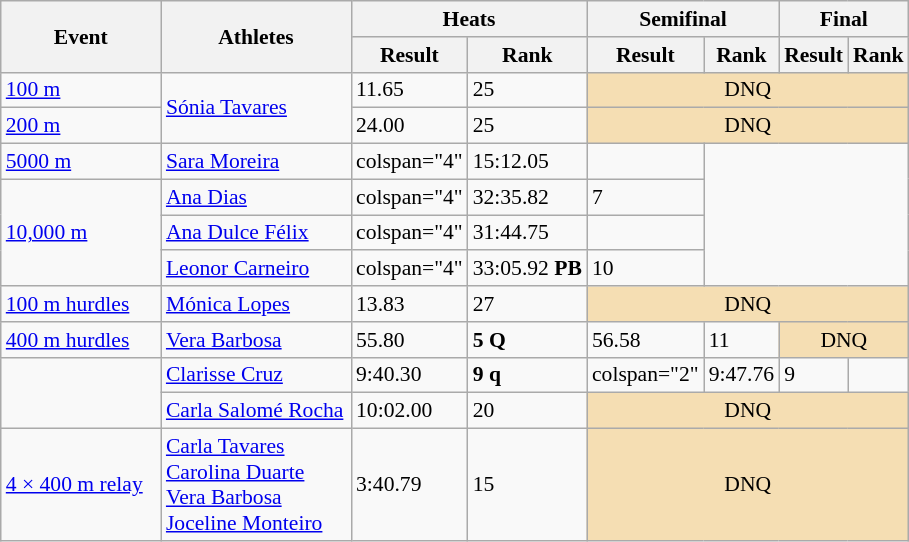<table class="wikitable" border="1" style="font-size:90%">
<tr>
<th rowspan="2" width=100>Event</th>
<th rowspan="2" width=120>Athletes</th>
<th colspan="2">Heats</th>
<th colspan="2">Semifinal</th>
<th colspan="2">Final</th>
</tr>
<tr>
<th>Result</th>
<th>Rank</th>
<th>Result</th>
<th>Rank</th>
<th>Result</th>
<th>Rank</th>
</tr>
<tr>
<td><a href='#'>100 m</a></td>
<td rowspan="2"><a href='#'>Sónia Tavares</a></td>
<td>11.65</td>
<td>25</td>
<td colspan="4" align=center bgcolor="wheat">DNQ</td>
</tr>
<tr>
<td><a href='#'>200 m</a></td>
<td>24.00</td>
<td>25</td>
<td colspan="4" align=center bgcolor="wheat">DNQ</td>
</tr>
<tr>
<td><a href='#'>5000 m</a></td>
<td><a href='#'>Sara Moreira</a></td>
<td>colspan="4" </td>
<td>15:12.05</td>
<td></td>
</tr>
<tr>
<td rowspan="3"><a href='#'>10,000 m</a></td>
<td><a href='#'>Ana Dias</a></td>
<td>colspan="4" </td>
<td>32:35.82</td>
<td>7</td>
</tr>
<tr>
<td><a href='#'>Ana Dulce Félix</a></td>
<td>colspan="4" </td>
<td>31:44.75</td>
<td></td>
</tr>
<tr>
<td><a href='#'>Leonor Carneiro</a></td>
<td>colspan="4" </td>
<td>33:05.92 <strong>PB</strong></td>
<td>10</td>
</tr>
<tr>
<td><a href='#'>100 m hurdles</a></td>
<td><a href='#'>Mónica Lopes</a></td>
<td>13.83</td>
<td>27</td>
<td colspan="4" align=center bgcolor="wheat">DNQ</td>
</tr>
<tr>
<td><a href='#'>400 m hurdles</a></td>
<td><a href='#'>Vera Barbosa</a></td>
<td>55.80</td>
<td><strong>5 Q</strong></td>
<td>56.58</td>
<td>11</td>
<td colspan="2" align=center bgcolor="wheat">DNQ</td>
</tr>
<tr>
<td rowspan="2"></td>
<td><a href='#'>Clarisse Cruz</a></td>
<td>9:40.30</td>
<td><strong>9 q</strong></td>
<td>colspan="2" </td>
<td>9:47.76</td>
<td>9</td>
</tr>
<tr>
<td><a href='#'>Carla Salomé Rocha</a></td>
<td>10:02.00</td>
<td>20</td>
<td colspan="4" align=center bgcolor="wheat">DNQ</td>
</tr>
<tr>
<td><a href='#'>4 × 400 m relay</a></td>
<td><a href='#'>Carla Tavares</a><br><a href='#'>Carolina Duarte</a><br><a href='#'>Vera Barbosa</a><br><a href='#'>Joceline Monteiro</a></td>
<td>3:40.79</td>
<td>15</td>
<td colspan="4" align=center bgcolor="wheat">DNQ</td>
</tr>
</table>
